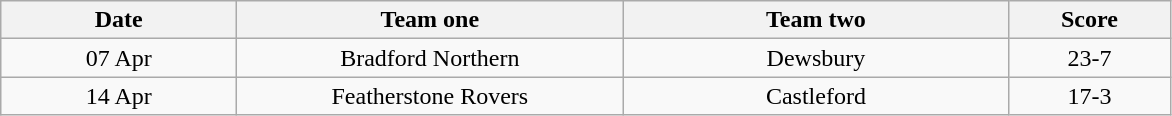<table class="wikitable" style="text-align: center">
<tr>
<th width=150>Date</th>
<th width=250>Team one</th>
<th width=250>Team two</th>
<th width=100>Score</th>
</tr>
<tr>
<td>07 Apr</td>
<td>Bradford Northern</td>
<td>Dewsbury</td>
<td>23-7</td>
</tr>
<tr>
<td>14 Apr</td>
<td>Featherstone Rovers</td>
<td>Castleford</td>
<td>17-3</td>
</tr>
</table>
